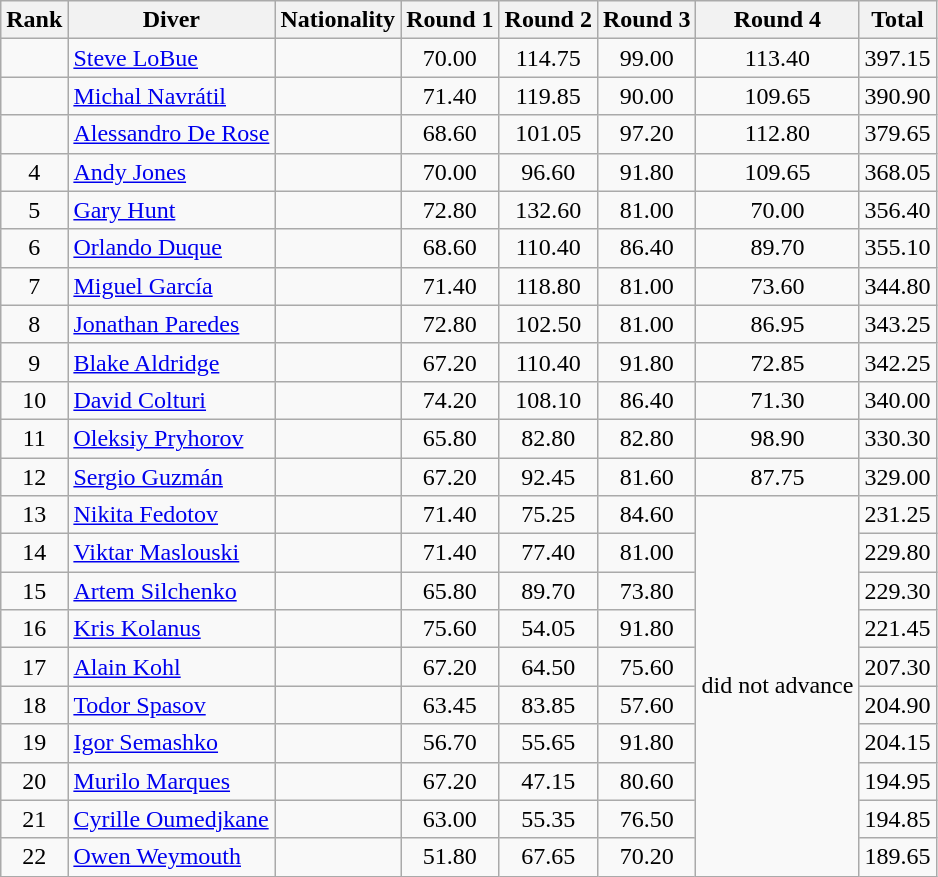<table class="wikitable sortable" style="text-align:center">
<tr>
<th>Rank</th>
<th>Diver</th>
<th>Nationality</th>
<th>Round 1</th>
<th>Round 2</th>
<th>Round 3</th>
<th>Round 4</th>
<th>Total</th>
</tr>
<tr>
<td></td>
<td align=left><a href='#'>Steve LoBue</a></td>
<td align=left></td>
<td>70.00</td>
<td>114.75</td>
<td>99.00</td>
<td>113.40</td>
<td>397.15</td>
</tr>
<tr>
<td></td>
<td align=left><a href='#'>Michal Navrátil</a></td>
<td align=left></td>
<td>71.40</td>
<td>119.85</td>
<td>90.00</td>
<td>109.65</td>
<td>390.90</td>
</tr>
<tr>
<td></td>
<td align=left><a href='#'>Alessandro De Rose</a></td>
<td align=left></td>
<td>68.60</td>
<td>101.05</td>
<td>97.20</td>
<td>112.80</td>
<td>379.65</td>
</tr>
<tr>
<td>4</td>
<td align=left><a href='#'>Andy Jones</a></td>
<td align=left></td>
<td>70.00</td>
<td>96.60</td>
<td>91.80</td>
<td>109.65</td>
<td>368.05</td>
</tr>
<tr>
<td>5</td>
<td align=left><a href='#'>Gary Hunt</a></td>
<td align=left></td>
<td>72.80</td>
<td>132.60</td>
<td>81.00</td>
<td>70.00</td>
<td>356.40</td>
</tr>
<tr>
<td>6</td>
<td align=left><a href='#'>Orlando Duque</a></td>
<td align=left></td>
<td>68.60</td>
<td>110.40</td>
<td>86.40</td>
<td>89.70</td>
<td>355.10</td>
</tr>
<tr>
<td>7</td>
<td align=left><a href='#'>Miguel García</a></td>
<td align=left></td>
<td>71.40</td>
<td>118.80</td>
<td>81.00</td>
<td>73.60</td>
<td>344.80</td>
</tr>
<tr>
<td>8</td>
<td align=left><a href='#'>Jonathan Paredes</a></td>
<td align=left></td>
<td>72.80</td>
<td>102.50</td>
<td>81.00</td>
<td>86.95</td>
<td>343.25</td>
</tr>
<tr>
<td>9</td>
<td align=left><a href='#'>Blake Aldridge</a></td>
<td align=left></td>
<td>67.20</td>
<td>110.40</td>
<td>91.80</td>
<td>72.85</td>
<td>342.25</td>
</tr>
<tr>
<td>10</td>
<td align=left><a href='#'>David Colturi</a></td>
<td align=left></td>
<td>74.20</td>
<td>108.10</td>
<td>86.40</td>
<td>71.30</td>
<td>340.00</td>
</tr>
<tr>
<td>11</td>
<td align=left><a href='#'>Oleksiy Pryhorov</a></td>
<td align=left></td>
<td>65.80</td>
<td>82.80</td>
<td>82.80</td>
<td>98.90</td>
<td>330.30</td>
</tr>
<tr>
<td>12</td>
<td align=left><a href='#'>Sergio Guzmán</a></td>
<td align=left></td>
<td>67.20</td>
<td>92.45</td>
<td>81.60</td>
<td>87.75</td>
<td>329.00</td>
</tr>
<tr>
<td>13</td>
<td align=left><a href='#'>Nikita Fedotov</a></td>
<td align=left></td>
<td>71.40</td>
<td>75.25</td>
<td>84.60</td>
<td rowspan=10>did not advance</td>
<td>231.25</td>
</tr>
<tr>
<td>14</td>
<td align=left><a href='#'>Viktar Maslouski</a></td>
<td align=left></td>
<td>71.40</td>
<td>77.40</td>
<td>81.00</td>
<td>229.80</td>
</tr>
<tr>
<td>15</td>
<td align=left><a href='#'>Artem Silchenko</a></td>
<td align=left></td>
<td>65.80</td>
<td>89.70</td>
<td>73.80</td>
<td>229.30</td>
</tr>
<tr>
<td>16</td>
<td align=left><a href='#'>Kris Kolanus</a></td>
<td align=left></td>
<td>75.60</td>
<td>54.05</td>
<td>91.80</td>
<td>221.45</td>
</tr>
<tr>
<td>17</td>
<td align=left><a href='#'>Alain Kohl</a></td>
<td align=left></td>
<td>67.20</td>
<td>64.50</td>
<td>75.60</td>
<td>207.30</td>
</tr>
<tr>
<td>18</td>
<td align=left><a href='#'>Todor Spasov</a></td>
<td align=left></td>
<td>63.45</td>
<td>83.85</td>
<td>57.60</td>
<td>204.90</td>
</tr>
<tr>
<td>19</td>
<td align=left><a href='#'>Igor Semashko</a></td>
<td align=left></td>
<td>56.70</td>
<td>55.65</td>
<td>91.80</td>
<td>204.15</td>
</tr>
<tr>
<td>20</td>
<td align=left><a href='#'>Murilo Marques</a></td>
<td align=left></td>
<td>67.20</td>
<td>47.15</td>
<td>80.60</td>
<td>194.95</td>
</tr>
<tr>
<td>21</td>
<td align=left><a href='#'>Cyrille Oumedjkane</a></td>
<td align=left></td>
<td>63.00</td>
<td>55.35</td>
<td>76.50</td>
<td>194.85</td>
</tr>
<tr>
<td>22</td>
<td align=left><a href='#'>Owen Weymouth</a></td>
<td align=left></td>
<td>51.80</td>
<td>67.65</td>
<td>70.20</td>
<td>189.65</td>
</tr>
</table>
